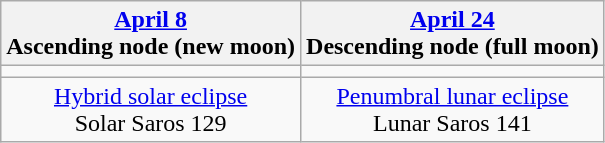<table class="wikitable">
<tr>
<th><a href='#'>April 8</a><br>Ascending node (new moon)<br></th>
<th><a href='#'>April 24</a><br>Descending node (full moon)<br></th>
</tr>
<tr>
<td></td>
<td></td>
</tr>
<tr align=center>
<td><a href='#'>Hybrid solar eclipse</a><br>Solar Saros 129</td>
<td><a href='#'>Penumbral lunar eclipse</a><br>Lunar Saros 141</td>
</tr>
</table>
